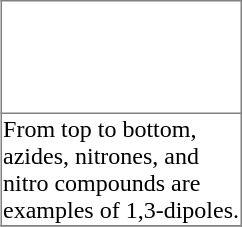<table class="toccolours" border="1" style="float: right; clear: right; margin: 0 0 1em 1em; border-collapse: collapse;">
<tr>
<td align="center" bgcolor="#ffffff"><br><br><br><br></td>
</tr>
<tr>
<td>From top to bottom,<br> azides, nitrones, and <br>nitro compounds are <br>examples of 1,3-dipoles.</td>
</tr>
<tr>
</tr>
</table>
